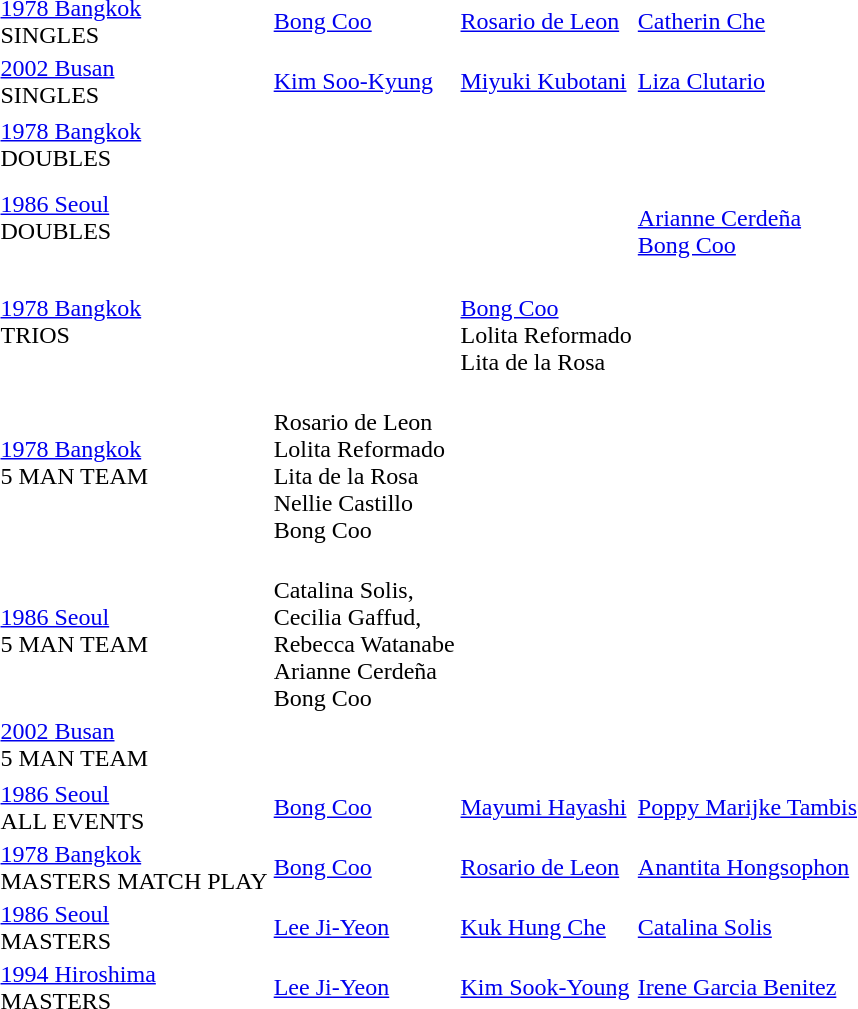<table>
<tr>
<td><a href='#'>1978 Bangkok</a> <br> SINGLES</td>
<td> <a href='#'>Bong Coo</a></td>
<td> <a href='#'>Rosario de Leon</a></td>
<td> <a href='#'>Catherin Che</a></td>
</tr>
<tr>
<td><a href='#'>2002 Busan</a> <br> SINGLES</td>
<td> <a href='#'>Kim Soo-Kyung</a></td>
<td> <a href='#'>Miyuki Kubotani</a></td>
<td> <a href='#'>Liza Clutario</a></td>
</tr>
<tr>
</tr>
<tr>
<td><a href='#'>1978 Bangkok</a> <br>DOUBLES</td>
<td></td>
<td></td>
<td></td>
</tr>
<tr>
<td><a href='#'>1986 Seoul</a> <br>DOUBLES</td>
<td></td>
<td></td>
<td><br><a href='#'>Arianne Cerdeña</a> <br><a href='#'>Bong Coo</a></td>
</tr>
<tr>
</tr>
<tr>
<td><a href='#'>1978 Bangkok</a> <br> TRIOS</td>
<td></td>
<td> <br><a href='#'>Bong Coo</a><br>Lolita Reformado<br>Lita de la Rosa</td>
<td></td>
</tr>
<tr>
<td><a href='#'>1978 Bangkok</a><br> 5 MAN TEAM</td>
<td> <br>Rosario de Leon<br>Lolita Reformado<br>Lita de la Rosa<br>Nellie Castillo<br>Bong Coo</td>
<td></td>
<td></td>
</tr>
<tr>
<td><a href='#'>1986 Seoul</a><br> 5 MAN TEAM</td>
<td><br>Catalina Solis, <br>Cecilia Gaffud, <br>Rebecca Watanabe <br>Arianne Cerdeña<br>Bong Coo</td>
<td></td>
<td></td>
</tr>
<tr>
<td><a href='#'>2002 Busan</a> <br> 5 MAN TEAM</td>
<td></td>
<td></td>
<td></td>
</tr>
<tr>
</tr>
<tr>
<td><a href='#'>1986 Seoul</a><br> ALL EVENTS</td>
<td> <a href='#'>Bong Coo</a></td>
<td> <a href='#'>Mayumi Hayashi</a></td>
<td> <a href='#'>Poppy Marijke Tambis</a></td>
</tr>
<tr>
<td><a href='#'>1978 Bangkok</a><br> MASTERS MATCH PLAY</td>
<td> <a href='#'>Bong Coo</a></td>
<td> <a href='#'>Rosario de Leon</a></td>
<td> <a href='#'>Anantita Hongsophon</a></td>
</tr>
<tr>
<td><a href='#'>1986 Seoul</a><br> MASTERS</td>
<td> <a href='#'>Lee Ji-Yeon</a></td>
<td> <a href='#'>Kuk Hung Che</a></td>
<td> <a href='#'>Catalina Solis</a></td>
</tr>
<tr>
<td><a href='#'>1994 Hiroshima</a><br> MASTERS</td>
<td> <a href='#'>Lee Ji-Yeon</a></td>
<td> <a href='#'>Kim Sook-Young</a></td>
<td> <a href='#'>Irene Garcia Benitez</a></td>
</tr>
<tr>
</tr>
</table>
